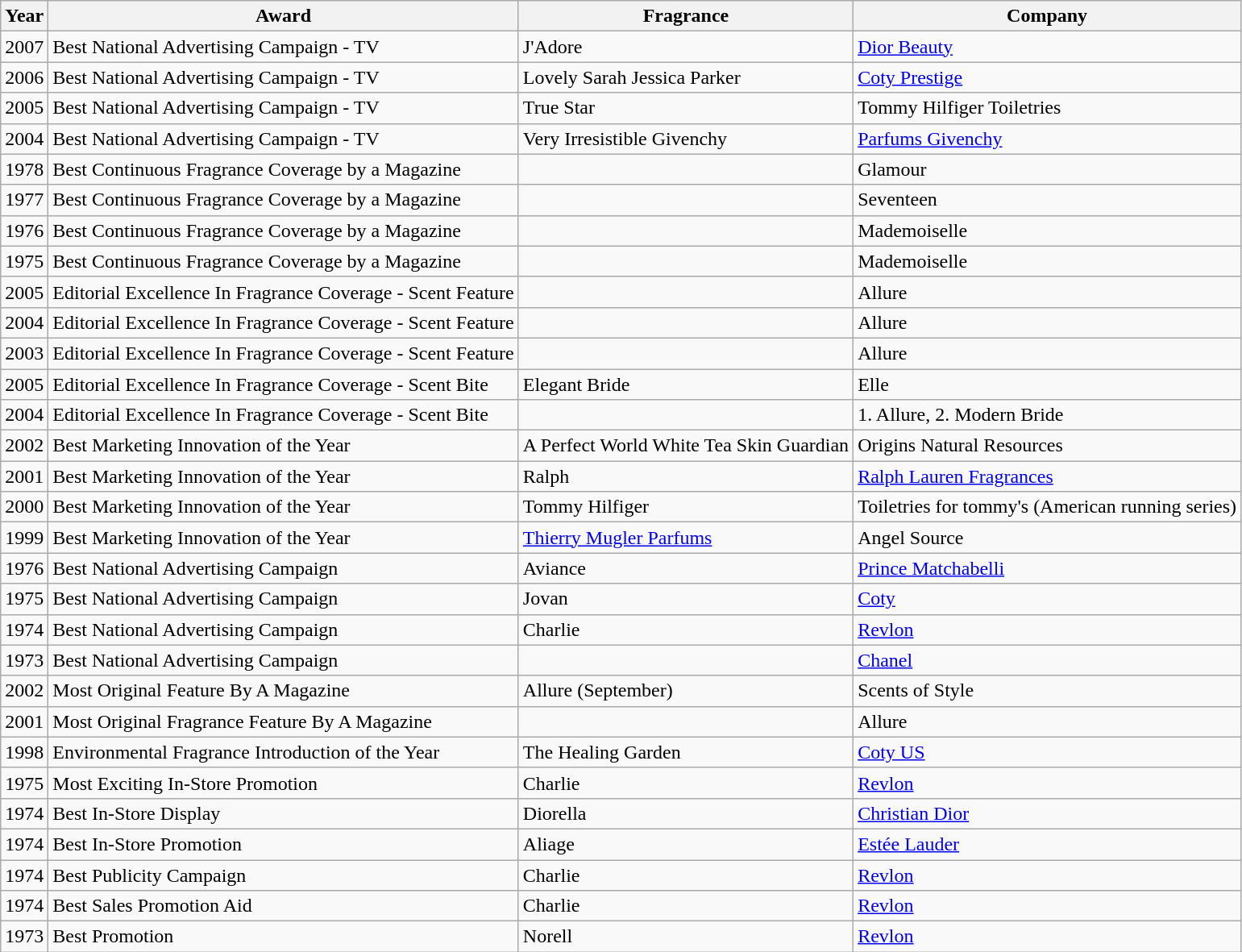<table class="wikitable sortable">
<tr>
<th>Year</th>
<th>Award</th>
<th>Fragrance</th>
<th>Company</th>
</tr>
<tr>
<td>2007</td>
<td>Best National Advertising Campaign - TV</td>
<td>J'Adore</td>
<td><a href='#'>Dior Beauty</a></td>
</tr>
<tr>
<td>2006</td>
<td>Best National Advertising Campaign - TV</td>
<td>Lovely Sarah Jessica Parker</td>
<td><a href='#'>Coty Prestige</a></td>
</tr>
<tr>
<td>2005</td>
<td>Best National Advertising Campaign - TV</td>
<td>True Star</td>
<td>Tommy Hilfiger Toiletries</td>
</tr>
<tr>
<td>2004</td>
<td>Best National Advertising Campaign - TV</td>
<td>Very Irresistible Givenchy</td>
<td><a href='#'>Parfums Givenchy</a></td>
</tr>
<tr>
<td>1978</td>
<td>Best Continuous Fragrance Coverage by a Magazine</td>
<td></td>
<td>Glamour</td>
</tr>
<tr>
<td>1977</td>
<td>Best Continuous Fragrance Coverage by a Magazine</td>
<td></td>
<td>Seventeen</td>
</tr>
<tr>
<td>1976</td>
<td>Best Continuous Fragrance Coverage by a Magazine</td>
<td></td>
<td>Mademoiselle</td>
</tr>
<tr>
<td>1975</td>
<td>Best Continuous Fragrance Coverage by a Magazine</td>
<td></td>
<td>Mademoiselle</td>
</tr>
<tr>
<td>2005</td>
<td>Editorial Excellence In Fragrance Coverage - Scent Feature</td>
<td></td>
<td>Allure</td>
</tr>
<tr>
<td>2004</td>
<td>Editorial Excellence In Fragrance Coverage - Scent Feature</td>
<td></td>
<td>Allure</td>
</tr>
<tr>
<td>2003</td>
<td>Editorial Excellence In Fragrance Coverage - Scent Feature</td>
<td></td>
<td>Allure</td>
</tr>
<tr>
<td>2005</td>
<td>Editorial Excellence In Fragrance Coverage - Scent Bite</td>
<td>Elegant Bride</td>
<td>Elle</td>
</tr>
<tr>
<td>2004</td>
<td>Editorial Excellence In Fragrance Coverage - Scent Bite</td>
<td></td>
<td>1. Allure, 2. Modern Bride</td>
</tr>
<tr>
<td>2002</td>
<td>Best Marketing Innovation of the Year</td>
<td>A Perfect World White Tea Skin Guardian</td>
<td>Origins Natural Resources</td>
</tr>
<tr>
<td>2001</td>
<td>Best Marketing Innovation of the Year</td>
<td>Ralph</td>
<td><a href='#'>Ralph Lauren Fragrances</a></td>
</tr>
<tr>
<td>2000</td>
<td>Best Marketing Innovation of the Year</td>
<td>Tommy Hilfiger</td>
<td>Toiletries for tommy's (American running series)</td>
</tr>
<tr>
<td>1999</td>
<td>Best Marketing Innovation of the Year</td>
<td><a href='#'>Thierry Mugler Parfums</a></td>
<td>Angel Source</td>
</tr>
<tr>
<td>1976</td>
<td>Best National Advertising Campaign</td>
<td>Aviance</td>
<td><a href='#'>Prince Matchabelli</a></td>
</tr>
<tr>
<td>1975</td>
<td>Best National Advertising Campaign</td>
<td>Jovan</td>
<td><a href='#'>Coty</a></td>
</tr>
<tr>
<td>1974</td>
<td>Best National Advertising Campaign</td>
<td>Charlie</td>
<td><a href='#'>Revlon</a></td>
</tr>
<tr>
<td>1973</td>
<td>Best National Advertising Campaign</td>
<td></td>
<td><a href='#'>Chanel</a></td>
</tr>
<tr>
<td>2002</td>
<td>Most Original Feature By A Magazine</td>
<td>Allure (September)</td>
<td>Scents of Style</td>
</tr>
<tr>
<td>2001</td>
<td>Most Original Fragrance Feature By A Magazine</td>
<td></td>
<td>Allure</td>
</tr>
<tr>
<td>1998</td>
<td>Environmental Fragrance Introduction of the Year</td>
<td>The Healing Garden</td>
<td><a href='#'>Coty US</a></td>
</tr>
<tr>
<td>1975</td>
<td>Most Exciting In-Store Promotion</td>
<td>Charlie</td>
<td><a href='#'>Revlon</a></td>
</tr>
<tr>
<td>1974</td>
<td>Best In-Store Display</td>
<td>Diorella</td>
<td><a href='#'>Christian Dior</a></td>
</tr>
<tr>
<td>1974</td>
<td>Best In-Store Promotion</td>
<td>Aliage</td>
<td><a href='#'>Estée Lauder</a></td>
</tr>
<tr>
<td>1974</td>
<td>Best Publicity Campaign</td>
<td>Charlie</td>
<td><a href='#'>Revlon</a></td>
</tr>
<tr>
<td>1974</td>
<td>Best Sales Promotion Aid</td>
<td>Charlie</td>
<td><a href='#'>Revlon</a></td>
</tr>
<tr>
<td>1973</td>
<td>Best Promotion</td>
<td>Norell</td>
<td><a href='#'>Revlon</a></td>
</tr>
</table>
